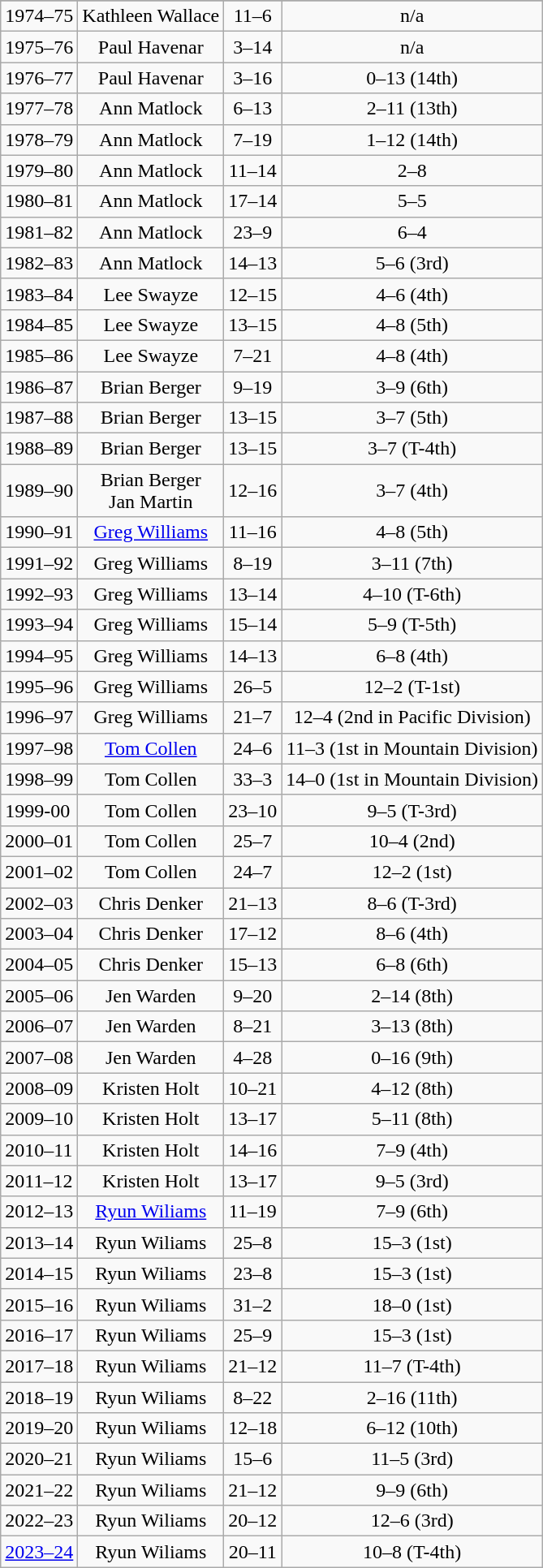<table class="wikitable" style="text-align:center">
<tr>
</tr>
<tr>
<td style="text-align:left">1974–75</td>
<td>Kathleen Wallace</td>
<td>11–6</td>
<td>n/a</td>
</tr>
<tr>
<td style="text-align:left">1975–76</td>
<td>Paul Havenar</td>
<td>3–14</td>
<td>n/a</td>
</tr>
<tr>
<td style="text-align:left">1976–77</td>
<td>Paul Havenar</td>
<td>3–16</td>
<td>0–13 (14th)</td>
</tr>
<tr>
<td style="text-align:left">1977–78</td>
<td>Ann Matlock</td>
<td>6–13</td>
<td>2–11 (13th)</td>
</tr>
<tr>
<td style="text-align:left">1978–79</td>
<td>Ann Matlock</td>
<td>7–19</td>
<td>1–12 (14th)</td>
</tr>
<tr>
<td style="text-align:left">1979–80</td>
<td>Ann Matlock</td>
<td>11–14</td>
<td>2–8</td>
</tr>
<tr>
<td style="text-align:left">1980–81</td>
<td>Ann Matlock</td>
<td>17–14</td>
<td>5–5</td>
</tr>
<tr>
<td style="text-align:left">1981–82</td>
<td>Ann Matlock</td>
<td>23–9</td>
<td>6–4</td>
</tr>
<tr>
<td style="text-align:left">1982–83</td>
<td>Ann Matlock</td>
<td>14–13</td>
<td>5–6 (3rd)</td>
</tr>
<tr>
<td style="text-align:left">1983–84</td>
<td>Lee Swayze</td>
<td>12–15</td>
<td>4–6 (4th)</td>
</tr>
<tr>
<td style="text-align:left">1984–85</td>
<td>Lee Swayze</td>
<td>13–15</td>
<td>4–8 (5th)</td>
</tr>
<tr>
<td style="text-align:left">1985–86</td>
<td>Lee Swayze</td>
<td>7–21</td>
<td>4–8 (4th)</td>
</tr>
<tr>
<td style="text-align:left">1986–87</td>
<td>Brian Berger</td>
<td>9–19</td>
<td>3–9 (6th)</td>
</tr>
<tr>
<td style="text-align:left">1987–88</td>
<td>Brian Berger</td>
<td>13–15</td>
<td>3–7 (5th)</td>
</tr>
<tr>
<td style="text-align:left">1988–89</td>
<td>Brian Berger</td>
<td>13–15</td>
<td>3–7 (T-4th)</td>
</tr>
<tr>
<td style="text-align:left">1989–90</td>
<td>Brian Berger<br>Jan Martin</td>
<td>12–16</td>
<td>3–7 (4th)</td>
</tr>
<tr>
<td style="text-align:left">1990–91</td>
<td><a href='#'>Greg Williams</a></td>
<td>11–16</td>
<td>4–8 (5th)</td>
</tr>
<tr>
<td style="text-align:left">1991–92</td>
<td>Greg Williams</td>
<td>8–19</td>
<td>3–11 (7th)</td>
</tr>
<tr>
<td style="text-align:left">1992–93</td>
<td>Greg Williams</td>
<td>13–14</td>
<td>4–10 (T-6th)</td>
</tr>
<tr>
<td style="text-align:left">1993–94</td>
<td>Greg Williams</td>
<td>15–14</td>
<td>5–9 (T-5th)</td>
</tr>
<tr>
<td style="text-align:left">1994–95</td>
<td>Greg Williams</td>
<td>14–13</td>
<td>6–8 (4th)</td>
</tr>
<tr>
<td style="text-align:left">1995–96</td>
<td>Greg Williams</td>
<td>26–5</td>
<td>12–2 (T-1st)</td>
</tr>
<tr>
<td style="text-align:left">1996–97</td>
<td>Greg Williams</td>
<td>21–7</td>
<td>12–4 (2nd in Pacific Division)</td>
</tr>
<tr>
<td style="text-align:left">1997–98</td>
<td><a href='#'>Tom Collen</a></td>
<td>24–6</td>
<td>11–3 (1st in Mountain Division)</td>
</tr>
<tr>
<td style="text-align:left">1998–99</td>
<td>Tom Collen</td>
<td>33–3</td>
<td>14–0 (1st in Mountain Division)</td>
</tr>
<tr>
<td style="text-align:left">1999-00</td>
<td>Tom Collen</td>
<td>23–10</td>
<td>9–5 (T-3rd)</td>
</tr>
<tr>
<td style="text-align:left">2000–01</td>
<td>Tom Collen</td>
<td>25–7</td>
<td>10–4 (2nd)</td>
</tr>
<tr>
<td style="text-align:left">2001–02</td>
<td>Tom Collen</td>
<td>24–7</td>
<td>12–2 (1st)</td>
</tr>
<tr>
<td style="text-align:left">2002–03</td>
<td>Chris Denker</td>
<td>21–13</td>
<td>8–6 (T-3rd)</td>
</tr>
<tr>
<td style="text-align:left">2003–04</td>
<td>Chris Denker</td>
<td>17–12</td>
<td>8–6 (4th)</td>
</tr>
<tr>
<td style="text-align:left">2004–05</td>
<td>Chris Denker</td>
<td>15–13</td>
<td>6–8 (6th)</td>
</tr>
<tr>
<td style="text-align:left">2005–06</td>
<td>Jen Warden</td>
<td>9–20</td>
<td>2–14 (8th)</td>
</tr>
<tr>
<td style="text-align:left">2006–07</td>
<td>Jen Warden</td>
<td>8–21</td>
<td>3–13 (8th)</td>
</tr>
<tr>
<td style="text-align:left">2007–08</td>
<td>Jen Warden</td>
<td>4–28</td>
<td>0–16 (9th)</td>
</tr>
<tr>
<td style="text-align:left">2008–09</td>
<td>Kristen Holt</td>
<td>10–21</td>
<td>4–12 (8th)</td>
</tr>
<tr>
<td style="text-align:left">2009–10</td>
<td>Kristen Holt</td>
<td>13–17</td>
<td>5–11 (8th)</td>
</tr>
<tr>
<td style="text-align:left">2010–11</td>
<td>Kristen Holt</td>
<td>14–16</td>
<td>7–9 (4th)</td>
</tr>
<tr>
<td style="text-align:left">2011–12</td>
<td>Kristen Holt</td>
<td>13–17</td>
<td>9–5 (3rd)</td>
</tr>
<tr>
<td style="text-align:left">2012–13</td>
<td><a href='#'>Ryun Wiliams</a></td>
<td>11–19</td>
<td>7–9 (6th)</td>
</tr>
<tr>
<td style="text-align:left">2013–14</td>
<td>Ryun Wiliams</td>
<td>25–8</td>
<td>15–3 (1st)</td>
</tr>
<tr>
<td style="text-align:left">2014–15</td>
<td>Ryun Wiliams</td>
<td>23–8</td>
<td>15–3 (1st)</td>
</tr>
<tr>
<td style="text-align:left">2015–16</td>
<td>Ryun Wiliams</td>
<td>31–2</td>
<td>18–0 (1st)</td>
</tr>
<tr>
<td>2016–17</td>
<td>Ryun Wiliams</td>
<td>25–9</td>
<td>15–3 (1st)</td>
</tr>
<tr>
<td>2017–18</td>
<td>Ryun Wiliams</td>
<td>21–12</td>
<td>11–7 (T-4th)</td>
</tr>
<tr>
<td>2018–19</td>
<td>Ryun Wiliams</td>
<td>8–22</td>
<td>2–16 (11th)</td>
</tr>
<tr>
<td>2019–20</td>
<td>Ryun Wiliams</td>
<td>12–18</td>
<td>6–12 (10th)</td>
</tr>
<tr>
<td>2020–21</td>
<td>Ryun Wiliams</td>
<td>15–6</td>
<td>11–5 (3rd)</td>
</tr>
<tr>
<td>2021–22</td>
<td>Ryun Wiliams</td>
<td>21–12</td>
<td>9–9 (6th)</td>
</tr>
<tr>
<td>2022–23</td>
<td>Ryun Wiliams</td>
<td>20–12</td>
<td>12–6 (3rd)</td>
</tr>
<tr>
<td><a href='#'>2023–24</a></td>
<td>Ryun Wiliams</td>
<td>20–11</td>
<td>10–8 (T-4th)</td>
</tr>
</table>
